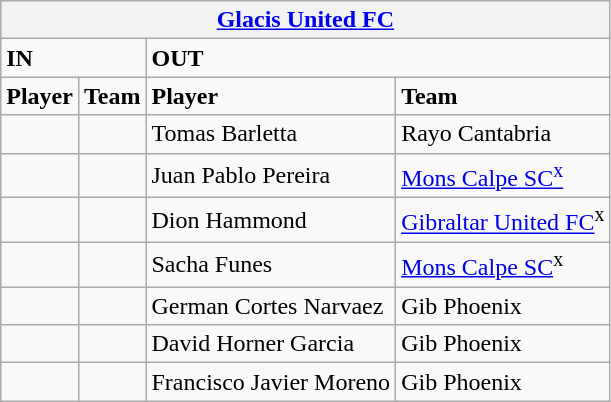<table class="wikitable">
<tr>
<th colspan="4"><a href='#'>Glacis United FC</a></th>
</tr>
<tr>
<td colspan="2"><strong>IN</strong></td>
<td colspan="2"><strong>OUT</strong></td>
</tr>
<tr>
<td><strong>Player</strong></td>
<td><strong>Team</strong></td>
<td><strong>Player</strong></td>
<td><strong>Team</strong></td>
</tr>
<tr>
<td></td>
<td></td>
<td>Tomas Barletta</td>
<td>Rayo Cantabria</td>
</tr>
<tr>
<td></td>
<td></td>
<td>Juan Pablo Pereira</td>
<td><a href='#'>Mons Calpe SC<sup>x</sup></a></td>
</tr>
<tr>
<td></td>
<td></td>
<td>Dion Hammond</td>
<td><a href='#'>Gibraltar United FC</a><sup>x</sup></td>
</tr>
<tr>
<td></td>
<td></td>
<td>Sacha Funes</td>
<td><a href='#'>Mons Calpe SC</a><sup>x</sup></td>
</tr>
<tr>
<td></td>
<td></td>
<td>German Cortes Narvaez</td>
<td>Gib Phoenix</td>
</tr>
<tr>
<td></td>
<td></td>
<td>David Horner Garcia</td>
<td>Gib Phoenix</td>
</tr>
<tr>
<td></td>
<td></td>
<td>Francisco Javier Moreno</td>
<td>Gib Phoenix</td>
</tr>
</table>
